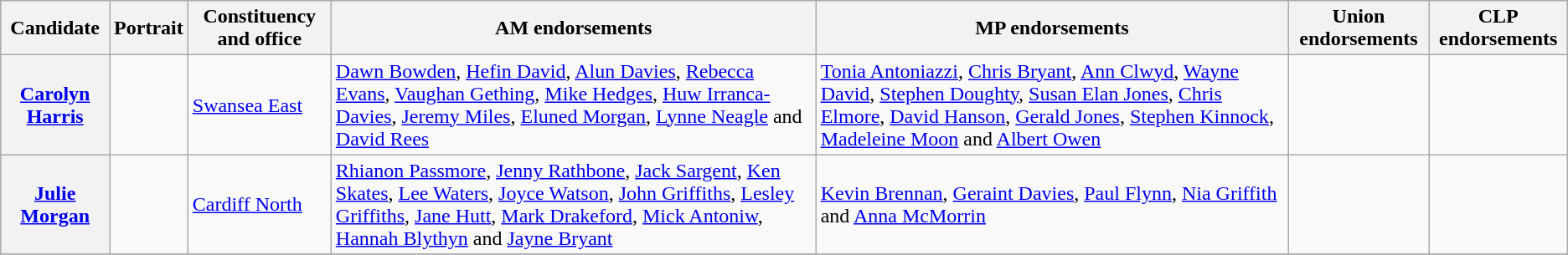<table class=wikitable>
<tr>
<th>Candidate</th>
<th>Portrait</th>
<th>Constituency and office</th>
<th>AM endorsements</th>
<th>MP endorsements</th>
<th>Union endorsements</th>
<th>CLP endorsements</th>
</tr>
<tr>
<th><a href='#'>Carolyn Harris</a></th>
<td></td>
<td><a href='#'>Swansea East</a><br></td>
<td><a href='#'>Dawn Bowden</a>, <a href='#'>Hefin David</a>, <a href='#'>Alun Davies</a>, <a href='#'>Rebecca Evans</a>, <a href='#'>Vaughan Gething</a>, <a href='#'>Mike Hedges</a>, <a href='#'>Huw Irranca-Davies</a>, <a href='#'>Jeremy Miles</a>, <a href='#'>Eluned Morgan</a>, <a href='#'>Lynne Neagle</a> and <a href='#'>David Rees</a></td>
<td><a href='#'>Tonia Antoniazzi</a>, <a href='#'>Chris Bryant</a>, <a href='#'>Ann Clwyd</a>, <a href='#'>Wayne David</a>, <a href='#'>Stephen Doughty</a>, <a href='#'>Susan Elan Jones</a>, <a href='#'>Chris Elmore</a>, <a href='#'>David Hanson</a>, <a href='#'>Gerald Jones</a>, <a href='#'>Stephen Kinnock</a>, <a href='#'>Madeleine Moon</a> and <a href='#'>Albert Owen</a></td>
<td></td>
<td></td>
</tr>
<tr>
<th><a href='#'>Julie Morgan</a></th>
<td></td>
<td><a href='#'>Cardiff North</a><br></td>
<td><a href='#'>Rhianon Passmore</a>, <a href='#'>Jenny Rathbone</a>, <a href='#'>Jack Sargent</a>, <a href='#'>Ken Skates</a>, <a href='#'>Lee Waters</a>, <a href='#'>Joyce Watson</a>, <a href='#'>John Griffiths</a>, <a href='#'>Lesley Griffiths</a>, <a href='#'>Jane Hutt</a>, <a href='#'>Mark Drakeford</a>, <a href='#'>Mick Antoniw</a>, <a href='#'>Hannah Blythyn</a> and <a href='#'>Jayne Bryant</a></td>
<td><a href='#'>Kevin Brennan</a>, <a href='#'>Geraint Davies</a>, <a href='#'>Paul Flynn</a>, <a href='#'>Nia Griffith</a> and <a href='#'>Anna McMorrin</a></td>
<td></td>
<td></td>
</tr>
<tr>
</tr>
</table>
